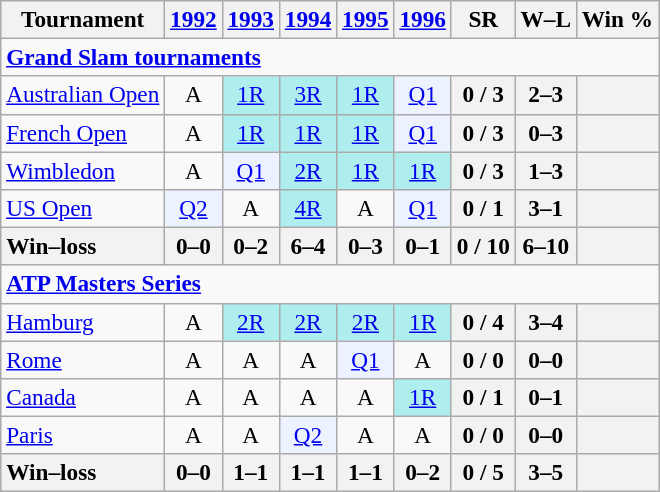<table class=wikitable style=text-align:center;font-size:97%>
<tr>
<th>Tournament</th>
<th><a href='#'>1992</a></th>
<th><a href='#'>1993</a></th>
<th><a href='#'>1994</a></th>
<th><a href='#'>1995</a></th>
<th><a href='#'>1996</a></th>
<th>SR</th>
<th>W–L</th>
<th>Win %</th>
</tr>
<tr>
<td colspan=23 align=left><strong><a href='#'>Grand Slam tournaments</a></strong></td>
</tr>
<tr>
<td align=left><a href='#'>Australian Open</a></td>
<td>A</td>
<td bgcolor=afeeee><a href='#'>1R</a></td>
<td bgcolor=afeeee><a href='#'>3R</a></td>
<td bgcolor=afeeee><a href='#'>1R</a></td>
<td bgcolor=ecf2ff><a href='#'>Q1</a></td>
<th>0 / 3</th>
<th>2–3</th>
<th></th>
</tr>
<tr>
<td align=left><a href='#'>French Open</a></td>
<td>A</td>
<td bgcolor=afeeee><a href='#'>1R</a></td>
<td bgcolor=afeeee><a href='#'>1R</a></td>
<td bgcolor=afeeee><a href='#'>1R</a></td>
<td bgcolor=ecf2ff><a href='#'>Q1</a></td>
<th>0 / 3</th>
<th>0–3</th>
<th></th>
</tr>
<tr>
<td align=left><a href='#'>Wimbledon</a></td>
<td>A</td>
<td bgcolor=ecf2ff><a href='#'>Q1</a></td>
<td bgcolor=afeeee><a href='#'>2R</a></td>
<td bgcolor=afeeee><a href='#'>1R</a></td>
<td bgcolor=afeeee><a href='#'>1R</a></td>
<th>0 / 3</th>
<th>1–3</th>
<th></th>
</tr>
<tr>
<td align=left><a href='#'>US Open</a></td>
<td bgcolor=ecf2ff><a href='#'>Q2</a></td>
<td>A</td>
<td bgcolor=afeeee><a href='#'>4R</a></td>
<td>A</td>
<td bgcolor=ecf2ff><a href='#'>Q1</a></td>
<th>0 / 1</th>
<th>3–1</th>
<th></th>
</tr>
<tr>
<th style=text-align:left>Win–loss</th>
<th>0–0</th>
<th>0–2</th>
<th>6–4</th>
<th>0–3</th>
<th>0–1</th>
<th>0 / 10</th>
<th>6–10</th>
<th></th>
</tr>
<tr>
<td colspan=23 align=left><strong><a href='#'>ATP Masters Series</a></strong></td>
</tr>
<tr>
<td align=left><a href='#'>Hamburg</a></td>
<td>A</td>
<td bgcolor=afeeee><a href='#'>2R</a></td>
<td bgcolor=afeeee><a href='#'>2R</a></td>
<td bgcolor=afeeee><a href='#'>2R</a></td>
<td bgcolor=afeeee><a href='#'>1R</a></td>
<th>0 / 4</th>
<th>3–4</th>
<th></th>
</tr>
<tr>
<td align=left><a href='#'>Rome</a></td>
<td>A</td>
<td>A</td>
<td>A</td>
<td bgcolor=ecf2ff><a href='#'>Q1</a></td>
<td>A</td>
<th>0 / 0</th>
<th>0–0</th>
<th></th>
</tr>
<tr>
<td align=left><a href='#'>Canada</a></td>
<td>A</td>
<td>A</td>
<td>A</td>
<td>A</td>
<td bgcolor=afeeee><a href='#'>1R</a></td>
<th>0 / 1</th>
<th>0–1</th>
<th></th>
</tr>
<tr>
<td align=left><a href='#'>Paris</a></td>
<td>A</td>
<td>A</td>
<td bgcolor=ecf2ff><a href='#'>Q2</a></td>
<td>A</td>
<td>A</td>
<th>0 / 0</th>
<th>0–0</th>
<th></th>
</tr>
<tr>
<th style=text-align:left>Win–loss</th>
<th>0–0</th>
<th>1–1</th>
<th>1–1</th>
<th>1–1</th>
<th>0–2</th>
<th>0 / 5</th>
<th>3–5</th>
<th></th>
</tr>
</table>
